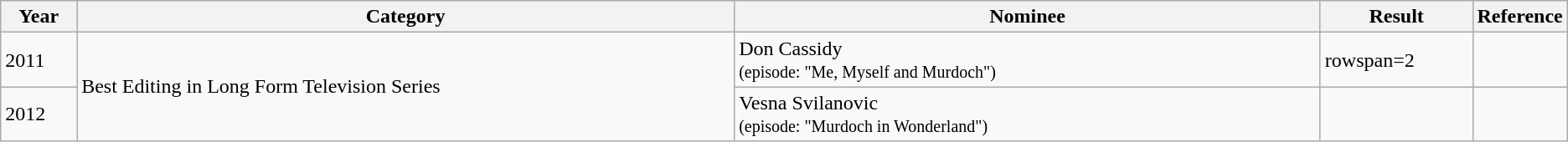<table class="wikitable">
<tr>
<th width=5%>Year</th>
<th width=45%>Category</th>
<th width=40%>Nominee</th>
<th width=10%>Result</th>
<th width=5%>Reference</th>
</tr>
<tr>
<td>2011</td>
<td rowspan=2>Best Editing in Long Form Television Series</td>
<td>Don Cassidy<br><small>(episode: "Me, Myself and Murdoch")</small></td>
<td>rowspan=2 </td>
<td></td>
</tr>
<tr>
<td>2012</td>
<td>Vesna Svilanovic<br><small>(episode: "Murdoch in Wonderland")</small></td>
<td></td>
</tr>
</table>
